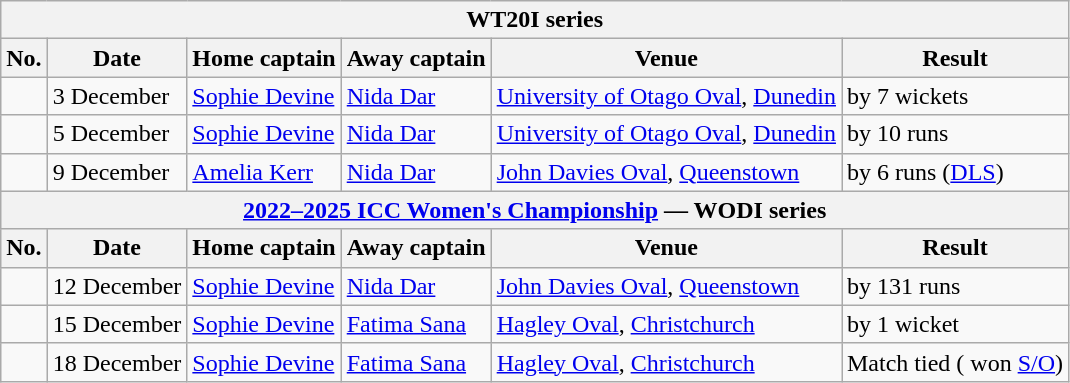<table class="wikitable">
<tr>
<th colspan="9">WT20I series</th>
</tr>
<tr>
<th>No.</th>
<th>Date</th>
<th>Home captain</th>
<th>Away captain</th>
<th>Venue</th>
<th>Result</th>
</tr>
<tr>
<td></td>
<td>3 December</td>
<td><a href='#'>Sophie Devine</a></td>
<td><a href='#'>Nida Dar</a></td>
<td><a href='#'>University of Otago Oval</a>, <a href='#'>Dunedin</a></td>
<td> by 7 wickets</td>
</tr>
<tr>
<td></td>
<td>5 December</td>
<td><a href='#'>Sophie Devine</a></td>
<td><a href='#'>Nida Dar</a></td>
<td><a href='#'>University of Otago Oval</a>, <a href='#'>Dunedin</a></td>
<td> by 10 runs</td>
</tr>
<tr>
<td></td>
<td>9 December</td>
<td><a href='#'>Amelia Kerr</a></td>
<td><a href='#'>Nida Dar</a></td>
<td><a href='#'>John Davies Oval</a>, <a href='#'>Queenstown</a></td>
<td> by 6 runs (<a href='#'>DLS</a>)</td>
</tr>
<tr>
<th colspan="9"><a href='#'>2022–2025 ICC Women's Championship</a> — WODI series</th>
</tr>
<tr>
<th>No.</th>
<th>Date</th>
<th>Home captain</th>
<th>Away captain</th>
<th>Venue</th>
<th>Result</th>
</tr>
<tr>
<td></td>
<td>12 December</td>
<td><a href='#'>Sophie Devine</a></td>
<td><a href='#'>Nida Dar</a></td>
<td><a href='#'>John Davies Oval</a>, <a href='#'>Queenstown</a></td>
<td> by 131 runs</td>
</tr>
<tr>
<td></td>
<td>15 December</td>
<td><a href='#'>Sophie Devine</a></td>
<td><a href='#'>Fatima Sana</a></td>
<td><a href='#'>Hagley Oval</a>, <a href='#'>Christchurch</a></td>
<td> by 1 wicket</td>
</tr>
<tr>
<td></td>
<td>18 December</td>
<td><a href='#'>Sophie Devine</a></td>
<td><a href='#'>Fatima Sana</a></td>
<td><a href='#'>Hagley Oval</a>, <a href='#'>Christchurch</a></td>
<td>Match tied ( won <a href='#'>S/O</a>)</td>
</tr>
</table>
